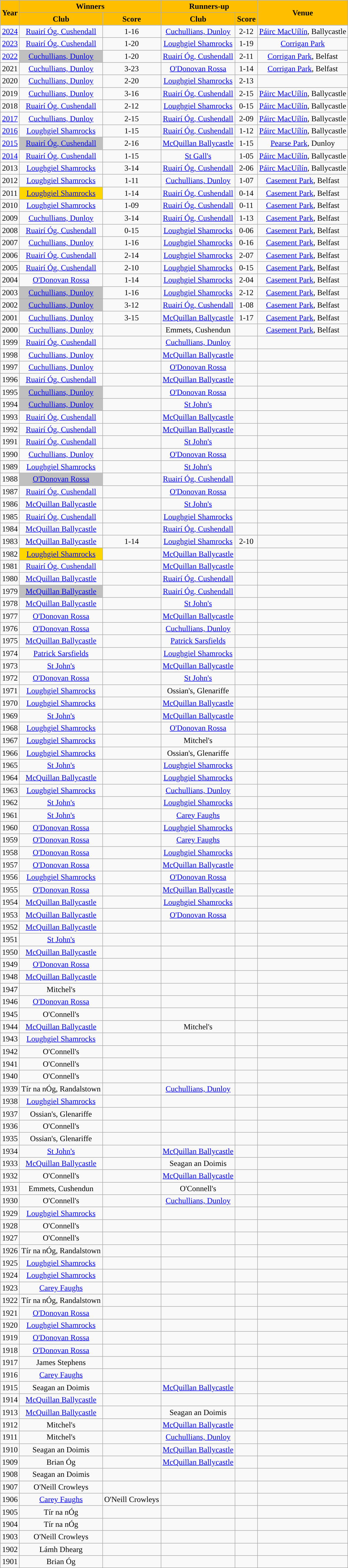<table class="wikitable sortable" style="text-align:center;">
<tr>
<th rowspan="2" style="background:#FFBF00;color:black;">Year</th>
<th colspan="2" style="background:#FFBF00;color:black;">Winners</th>
<th colspan="2" style="background:#FFBF00;color:black;">Runners-up</th>
<th rowspan="2" style="background:#FFBF00;color:black;">Venue</th>
</tr>
<tr>
<th style="background:#FFBF00;color:black;">Club</th>
<th style="background:#FFBF00;color:black;">Score</th>
<th style="background:#FFBF00;color:black;">Club</th>
<th style="background:#FFBF00;color:black;">Score</th>
</tr>
<tr>
<td><a href='#'>2024</a></td>
<td> <a href='#'>Ruairí Óg, Cushendall</a></td>
<td>1-16</td>
<td> <a href='#'>Cuchullians, Dunloy</a></td>
<td>2-12</td>
<td><a href='#'>Páirc MacUílín</a>, Ballycastle</td>
</tr>
<tr>
<td><a href='#'>2023</a></td>
<td> <a href='#'>Ruairí Óg, Cushendall</a></td>
<td>1-20</td>
<td> <a href='#'>Loughgiel Shamrocks</a></td>
<td>1-19</td>
<td><a href='#'>Corrigan Park</a></td>
</tr>
<tr>
<td><a href='#'>2022</a></td>
<td bgcolor=silver> <a href='#'>Cuchullians, Dunloy</a></td>
<td>1-20</td>
<td> <a href='#'>Ruairí Óg, Cushendall</a></td>
<td>2-11</td>
<td><a href='#'>Corrigan Park</a>, Belfast</td>
</tr>
<tr>
<td>2021</td>
<td> <a href='#'>Cuchullians, Dunloy</a></td>
<td>3-23</td>
<td> <a href='#'>O'Donovan Rossa</a></td>
<td>1-14</td>
<td><a href='#'>Corrigan Park</a>, Belfast</td>
</tr>
<tr>
<td>2020</td>
<td> <a href='#'>Cuchullians, Dunloy</a></td>
<td>2-20</td>
<td> <a href='#'>Loughgiel Shamrocks</a></td>
<td>2-13</td>
<td></td>
</tr>
<tr>
<td>2019</td>
<td> <a href='#'>Cuchullians, Dunloy</a></td>
<td>3-16</td>
<td> <a href='#'>Ruairí Óg, Cushendall</a></td>
<td>2-15</td>
<td><a href='#'>Páirc MacUílín</a>, Ballycastle</td>
</tr>
<tr>
<td>2018</td>
<td> <a href='#'>Ruairí Óg, Cushendall</a></td>
<td>2-12</td>
<td> <a href='#'>Loughgiel Shamrocks</a></td>
<td>0-15</td>
<td><a href='#'>Páirc MacUílín</a>, Ballycastle</td>
</tr>
<tr>
<td><a href='#'>2017</a></td>
<td> <a href='#'>Cuchullians, Dunloy</a></td>
<td>2-15</td>
<td> <a href='#'>Ruairí Óg, Cushendall</a></td>
<td>2-09</td>
<td><a href='#'>Páirc MacUílín</a>, Ballycastle</td>
</tr>
<tr>
<td><a href='#'>2016</a></td>
<td> <a href='#'>Loughgiel Shamrocks</a></td>
<td>1-15</td>
<td> <a href='#'>Ruairí Óg, Cushendall</a></td>
<td>1-12</td>
<td><a href='#'>Páirc MacUílín</a>, Ballycastle</td>
</tr>
<tr>
<td><a href='#'>2015</a></td>
<td bgcolor=silver> <a href='#'>Ruairí Óg, Cushendall</a></td>
<td>2-16</td>
<td> <a href='#'>McQuillan Ballycastle</a></td>
<td>1-15</td>
<td><a href='#'>Pearse Park</a>, Dunloy</td>
</tr>
<tr>
<td><a href='#'>2014</a></td>
<td> <a href='#'>Ruairí Óg, Cushendall</a></td>
<td>1-15</td>
<td> <a href='#'>St Gall's</a></td>
<td>1-05</td>
<td><a href='#'>Páirc MacUílín</a>, Ballycastle</td>
</tr>
<tr>
<td>2013</td>
<td> <a href='#'>Loughgiel Shamrocks</a></td>
<td>3-14</td>
<td> <a href='#'>Ruairí Óg, Cushendall</a></td>
<td>2-06</td>
<td><a href='#'>Páirc MacUílín</a>, Ballycastle</td>
</tr>
<tr>
<td>2012</td>
<td> <a href='#'>Loughgiel Shamrocks</a></td>
<td>1-11</td>
<td> <a href='#'>Cuchullians, Dunloy</a></td>
<td>1-07</td>
<td><a href='#'>Casement Park</a>, Belfast</td>
</tr>
<tr>
<td>2011</td>
<td bgcolor=gold> <a href='#'>Loughgiel Shamrocks</a></td>
<td>1-14</td>
<td> <a href='#'>Ruairí Óg, Cushendall</a></td>
<td>0-14</td>
<td><a href='#'>Casement Park</a>, Belfast</td>
</tr>
<tr>
<td>2010</td>
<td> <a href='#'>Loughgiel Shamrocks</a></td>
<td>1-09</td>
<td> <a href='#'>Ruairí Óg, Cushendall</a></td>
<td>0-11</td>
<td><a href='#'>Casement Park</a>, Belfast</td>
</tr>
<tr>
<td>2009</td>
<td> <a href='#'>Cuchullians, Dunloy</a></td>
<td>3-14</td>
<td> <a href='#'>Ruairí Óg, Cushendall</a></td>
<td>1-13</td>
<td><a href='#'>Casement Park</a>, Belfast</td>
</tr>
<tr>
<td>2008</td>
<td> <a href='#'>Ruairí Óg, Cushendall</a></td>
<td>0-15</td>
<td> <a href='#'>Loughgiel Shamrocks</a></td>
<td>0-06</td>
<td><a href='#'>Casement Park</a>, Belfast</td>
</tr>
<tr>
<td>2007</td>
<td> <a href='#'>Cuchullians, Dunloy</a></td>
<td>1-16</td>
<td> <a href='#'>Loughgiel Shamrocks</a></td>
<td>0-16</td>
<td><a href='#'>Casement Park</a>, Belfast</td>
</tr>
<tr>
<td>2006</td>
<td> <a href='#'>Ruairí Óg, Cushendall</a></td>
<td>2-14</td>
<td> <a href='#'>Loughgiel Shamrocks</a></td>
<td>2-07</td>
<td><a href='#'>Casement Park</a>, Belfast</td>
</tr>
<tr>
<td>2005</td>
<td> <a href='#'>Ruairí Óg, Cushendall</a></td>
<td>2-10</td>
<td> <a href='#'>Loughgiel Shamrocks</a></td>
<td>0-15</td>
<td><a href='#'>Casement Park</a>, Belfast</td>
</tr>
<tr>
<td>2004</td>
<td> <a href='#'>O'Donovan Rossa</a></td>
<td>1-14</td>
<td> <a href='#'>Loughgiel Shamrocks</a></td>
<td>2-04</td>
<td><a href='#'>Casement Park</a>, Belfast</td>
</tr>
<tr>
<td>2003</td>
<td bgcolor=silver> <a href='#'>Cuchullians, Dunloy</a></td>
<td>1-16</td>
<td> <a href='#'>Loughgiel Shamrocks</a></td>
<td>2-12</td>
<td><a href='#'>Casement Park</a>, Belfast</td>
</tr>
<tr>
<td>2002</td>
<td bgcolor=silver> <a href='#'>Cuchullians, Dunloy</a></td>
<td>3-12</td>
<td> <a href='#'>Ruairí Óg, Cushendall</a></td>
<td>1-08</td>
<td><a href='#'>Casement Park</a>, Belfast</td>
</tr>
<tr>
<td>2001</td>
<td> <a href='#'>Cuchullians, Dunloy</a></td>
<td>3-15</td>
<td> <a href='#'>McQuillan Ballycastle</a></td>
<td>1-17</td>
<td><a href='#'>Casement Park</a>, Belfast</td>
</tr>
<tr>
<td>2000</td>
<td> <a href='#'>Cuchullians, Dunloy</a></td>
<td></td>
<td> Emmets, Cushendun</td>
<td></td>
<td><a href='#'>Casement Park</a>, Belfast</td>
</tr>
<tr>
<td>1999</td>
<td> <a href='#'>Ruairí Óg, Cushendall</a></td>
<td></td>
<td> <a href='#'>Cuchullians, Dunloy</a></td>
<td></td>
<td></td>
</tr>
<tr>
<td>1998</td>
<td> <a href='#'>Cuchullians, Dunloy</a></td>
<td></td>
<td> <a href='#'>McQuillan Ballycastle</a></td>
<td></td>
<td></td>
</tr>
<tr>
<td>1997</td>
<td> <a href='#'>Cuchullians, Dunloy</a></td>
<td></td>
<td> <a href='#'>O'Donovan Rossa</a></td>
<td></td>
</tr>
<tr>
<td>1996</td>
<td> <a href='#'>Ruairí Óg, Cushendall</a></td>
<td></td>
<td> <a href='#'>McQuillan Ballycastle</a></td>
<td></td>
<td></td>
</tr>
<tr>
<td>1995</td>
<td bgcolor=silver> <a href='#'>Cuchullians, Dunloy</a></td>
<td></td>
<td> <a href='#'>O'Donovan Rossa</a></td>
<td></td>
<td></td>
</tr>
<tr>
<td>1994</td>
<td bgcolor=silver> <a href='#'>Cuchullians, Dunloy</a></td>
<td></td>
<td> <a href='#'>St John's</a></td>
<td></td>
<td></td>
</tr>
<tr>
<td>1993</td>
<td> <a href='#'>Ruairí Óg, Cushendall</a></td>
<td></td>
<td> <a href='#'>McQuillan Ballycastle</a></td>
<td></td>
<td></td>
</tr>
<tr>
<td>1992</td>
<td> <a href='#'>Ruairí Óg, Cushendall</a></td>
<td></td>
<td> <a href='#'>McQuillan Ballycastle</a></td>
<td></td>
<td></td>
</tr>
<tr>
<td>1991</td>
<td> <a href='#'>Ruairí Óg, Cushendall</a></td>
<td></td>
<td> <a href='#'>St John's</a></td>
<td></td>
<td></td>
</tr>
<tr>
<td>1990</td>
<td> <a href='#'>Cuchullians, Dunloy</a></td>
<td></td>
<td> <a href='#'>O'Donovan Rossa</a></td>
<td></td>
<td></td>
</tr>
<tr>
<td>1989</td>
<td> <a href='#'>Loughgiel Shamrocks</a></td>
<td></td>
<td> <a href='#'>St John's</a></td>
<td></td>
<td></td>
</tr>
<tr>
<td>1988</td>
<td bgcolor=silver> <a href='#'>O'Donovan Rossa</a></td>
<td></td>
<td> <a href='#'>Ruairí Óg, Cushendall</a></td>
<td></td>
<td></td>
</tr>
<tr>
<td>1987</td>
<td> <a href='#'>Ruairí Óg, Cushendall</a></td>
<td></td>
<td> <a href='#'>O'Donovan Rossa</a></td>
<td></td>
<td></td>
</tr>
<tr>
<td>1986</td>
<td> <a href='#'>McQuillan Ballycastle</a></td>
<td></td>
<td> <a href='#'>St John's</a></td>
<td></td>
<td></td>
</tr>
<tr>
<td>1985</td>
<td> <a href='#'>Ruairí Óg, Cushendall</a></td>
<td></td>
<td> <a href='#'>Loughgiel Shamrocks</a></td>
<td></td>
<td></td>
</tr>
<tr>
<td>1984</td>
<td> <a href='#'>McQuillan Ballycastle</a></td>
<td></td>
<td> <a href='#'>Ruairí Óg, Cushendall</a></td>
<td></td>
<td></td>
</tr>
<tr>
<td>1983</td>
<td> <a href='#'>McQuillan Ballycastle</a></td>
<td>1-14</td>
<td> <a href='#'>Loughgiel Shamrocks</a></td>
<td>2-10</td>
<td></td>
</tr>
<tr>
<td>1982</td>
<td bgcolor=gold> <a href='#'>Loughgiel Shamrocks</a></td>
<td></td>
<td> <a href='#'>McQuillan Ballycastle</a></td>
<td></td>
<td></td>
</tr>
<tr>
<td>1981</td>
<td> <a href='#'>Ruairí Óg, Cushendall</a></td>
<td></td>
<td> <a href='#'>McQuillan Ballycastle</a></td>
<td></td>
<td></td>
</tr>
<tr>
<td>1980</td>
<td> <a href='#'>McQuillan Ballycastle</a></td>
<td></td>
<td> <a href='#'>Ruairí Óg, Cushendall</a></td>
<td></td>
<td></td>
</tr>
<tr>
<td>1979</td>
<td bgcolor=silver> <a href='#'>McQuillan Ballycastle</a></td>
<td></td>
<td> <a href='#'>Ruairí Óg, Cushendall</a></td>
<td></td>
<td></td>
</tr>
<tr>
<td>1978</td>
<td> <a href='#'>McQuillan Ballycastle</a></td>
<td></td>
<td> <a href='#'>St John's</a></td>
<td></td>
<td></td>
</tr>
<tr>
<td>1977</td>
<td> <a href='#'>O'Donovan Rossa</a></td>
<td></td>
<td> <a href='#'>McQuillan Ballycastle</a></td>
<td></td>
<td></td>
</tr>
<tr>
<td>1976</td>
<td> <a href='#'>O'Donovan Rossa</a></td>
<td></td>
<td> <a href='#'>Cuchullians, Dunloy</a></td>
<td></td>
<td></td>
</tr>
<tr>
<td>1975</td>
<td> <a href='#'>McQuillan Ballycastle</a></td>
<td></td>
<td> <a href='#'>Patrick Sarsfields</a></td>
<td></td>
<td></td>
</tr>
<tr>
<td>1974</td>
<td> <a href='#'>Patrick Sarsfields</a></td>
<td></td>
<td> <a href='#'>Loughgiel Shamrocks</a></td>
<td></td>
<td></td>
</tr>
<tr>
<td>1973</td>
<td> <a href='#'>St John's</a></td>
<td></td>
<td> <a href='#'>McQuillan Ballycastle</a></td>
<td></td>
<td></td>
</tr>
<tr>
<td>1972</td>
<td> <a href='#'>O'Donovan Rossa</a></td>
<td></td>
<td> <a href='#'>St John's</a></td>
<td></td>
<td></td>
</tr>
<tr>
<td>1971</td>
<td> <a href='#'>Loughgiel Shamrocks</a></td>
<td></td>
<td> Ossian's, Glenariffe</td>
<td></td>
<td></td>
</tr>
<tr>
<td>1970</td>
<td> <a href='#'>Loughgiel Shamrocks</a></td>
<td></td>
<td> <a href='#'>McQuillan Ballycastle</a></td>
<td></td>
<td></td>
</tr>
<tr>
<td>1969</td>
<td> <a href='#'>St John's</a></td>
<td></td>
<td> <a href='#'>McQuillan Ballycastle</a></td>
<td></td>
<td></td>
</tr>
<tr>
<td>1968</td>
<td> <a href='#'>Loughgiel Shamrocks</a></td>
<td></td>
<td> <a href='#'>O'Donovan Rossa</a></td>
<td></td>
<td></td>
</tr>
<tr>
<td>1967</td>
<td> <a href='#'>Loughgiel Shamrocks</a></td>
<td></td>
<td> Mitchel's</td>
<td></td>
<td></td>
</tr>
<tr>
<td>1966</td>
<td> <a href='#'>Loughgiel Shamrocks</a></td>
<td></td>
<td> Ossian's, Glenariffe</td>
<td></td>
<td></td>
</tr>
<tr>
<td>1965</td>
<td> <a href='#'>St John's</a></td>
<td></td>
<td> <a href='#'>Loughgiel Shamrocks</a></td>
<td></td>
<td></td>
</tr>
<tr>
<td>1964</td>
<td> <a href='#'>McQuillan Ballycastle</a></td>
<td></td>
<td> <a href='#'>Loughgiel Shamrocks</a></td>
<td></td>
<td></td>
</tr>
<tr>
<td>1963</td>
<td> <a href='#'>Loughgiel Shamrocks</a></td>
<td></td>
<td> <a href='#'>Cuchullians, Dunloy</a></td>
<td></td>
<td></td>
</tr>
<tr>
<td>1962</td>
<td> <a href='#'>St John's</a></td>
<td></td>
<td> <a href='#'>Loughgiel Shamrocks</a></td>
<td></td>
<td></td>
</tr>
<tr>
<td>1961</td>
<td> <a href='#'>St John's</a></td>
<td></td>
<td> <a href='#'>Carey Faughs</a></td>
<td></td>
<td></td>
</tr>
<tr>
<td>1960</td>
<td> <a href='#'>O'Donovan Rossa</a></td>
<td></td>
<td> <a href='#'>Loughgiel Shamrocks</a></td>
<td></td>
<td></td>
</tr>
<tr>
<td>1959</td>
<td> <a href='#'>O'Donovan Rossa</a></td>
<td></td>
<td> <a href='#'>Carey Faughs</a></td>
<td></td>
<td></td>
</tr>
<tr>
<td>1958</td>
<td> <a href='#'>O'Donovan Rossa</a></td>
<td></td>
<td> <a href='#'>Loughgiel Shamrocks</a></td>
<td></td>
<td></td>
</tr>
<tr>
<td>1957</td>
<td> <a href='#'>O'Donovan Rossa</a></td>
<td></td>
<td> <a href='#'>McQuillan Ballycastle</a></td>
<td></td>
<td></td>
</tr>
<tr>
<td>1956</td>
<td> <a href='#'>Loughgiel Shamrocks</a></td>
<td></td>
<td> <a href='#'>O'Donovan Rossa</a></td>
<td></td>
<td></td>
</tr>
<tr>
<td>1955</td>
<td> <a href='#'>O'Donovan Rossa</a></td>
<td></td>
<td> <a href='#'>McQuillan Ballycastle</a></td>
<td></td>
<td></td>
</tr>
<tr>
<td>1954</td>
<td> <a href='#'>McQuillan Ballycastle</a></td>
<td></td>
<td> <a href='#'>Loughgiel Shamrocks</a></td>
<td></td>
<td></td>
</tr>
<tr>
<td>1953</td>
<td> <a href='#'>McQuillan Ballycastle</a></td>
<td></td>
<td> <a href='#'>O'Donovan Rossa</a></td>
<td></td>
<td></td>
</tr>
<tr>
<td>1952</td>
<td> <a href='#'>McQuillan Ballycastle</a></td>
<td></td>
<td></td>
<td></td>
<td></td>
</tr>
<tr>
<td>1951</td>
<td> <a href='#'>St John's</a></td>
<td></td>
<td></td>
<td></td>
<td></td>
</tr>
<tr>
<td>1950</td>
<td> <a href='#'>McQuillan Ballycastle</a></td>
<td></td>
<td></td>
<td></td>
<td></td>
</tr>
<tr>
<td>1949</td>
<td> <a href='#'>O'Donovan Rossa</a></td>
<td></td>
<td></td>
<td></td>
<td></td>
</tr>
<tr>
<td>1948</td>
<td> <a href='#'>McQuillan Ballycastle</a></td>
<td></td>
<td></td>
<td></td>
<td></td>
</tr>
<tr>
<td>1947</td>
<td> Mitchel's</td>
<td></td>
<td></td>
<td></td>
<td></td>
</tr>
<tr>
<td>1946</td>
<td> <a href='#'>O'Donovan Rossa</a></td>
<td></td>
<td></td>
<td></td>
<td></td>
</tr>
<tr>
<td>1945</td>
<td>O'Connell's</td>
<td></td>
<td></td>
<td></td>
<td></td>
</tr>
<tr>
<td>1944</td>
<td> <a href='#'>McQuillan Ballycastle</a></td>
<td></td>
<td> Mitchel's</td>
<td></td>
<td></td>
</tr>
<tr>
<td>1943</td>
<td> <a href='#'>Loughgiel Shamrocks</a></td>
<td></td>
<td></td>
<td></td>
<td></td>
</tr>
<tr>
<td>1942</td>
<td>O'Connell's</td>
<td></td>
<td></td>
<td></td>
<td></td>
</tr>
<tr>
<td>1941</td>
<td>O'Connell's</td>
<td></td>
<td></td>
<td></td>
<td></td>
</tr>
<tr>
<td>1940</td>
<td>O'Connell's</td>
<td></td>
<td></td>
<td></td>
<td></td>
</tr>
<tr>
<td>1939</td>
<td> Tír na nÓg, Randalstown</td>
<td></td>
<td> <a href='#'>Cuchullians, Dunloy</a></td>
<td></td>
<td></td>
</tr>
<tr>
<td>1938</td>
<td> <a href='#'>Loughgiel Shamrocks</a></td>
<td></td>
<td></td>
<td></td>
<td></td>
</tr>
<tr>
<td>1937</td>
<td> Ossian's, Glenariffe</td>
<td></td>
<td></td>
<td></td>
<td></td>
</tr>
<tr>
<td>1936</td>
<td>O'Connell's</td>
<td></td>
<td></td>
<td></td>
<td></td>
</tr>
<tr>
<td>1935</td>
<td> Ossian's, Glenariffe</td>
<td></td>
<td></td>
<td></td>
<td></td>
</tr>
<tr>
<td>1934</td>
<td> <a href='#'>St John's</a></td>
<td></td>
<td> <a href='#'>McQuillan Ballycastle</a></td>
<td></td>
<td></td>
</tr>
<tr>
<td>1933</td>
<td> <a href='#'>McQuillan Ballycastle</a></td>
<td></td>
<td>Seagan an Doimis</td>
<td></td>
<td></td>
</tr>
<tr>
<td>1932</td>
<td>O'Connell's</td>
<td></td>
<td> <a href='#'>McQuillan Ballycastle</a></td>
<td></td>
<td></td>
</tr>
<tr>
<td>1931</td>
<td>Emmets, Cushendun</td>
<td></td>
<td>O'Connell's</td>
<td></td>
<td></td>
</tr>
<tr>
<td>1930</td>
<td>O'Connell's</td>
<td></td>
<td> <a href='#'>Cuchullians, Dunloy</a></td>
<td></td>
<td></td>
</tr>
<tr>
<td>1929</td>
<td> <a href='#'>Loughgiel Shamrocks</a></td>
<td></td>
<td></td>
<td></td>
<td></td>
</tr>
<tr>
<td>1928</td>
<td>O'Connell's</td>
<td></td>
<td></td>
<td></td>
<td></td>
</tr>
<tr>
<td>1927</td>
<td>O'Connell's</td>
<td></td>
<td></td>
<td></td>
<td></td>
</tr>
<tr>
<td>1926</td>
<td> Tír na nÓg, Randalstown</td>
<td></td>
<td></td>
<td></td>
<td></td>
</tr>
<tr>
<td>1925</td>
<td> <a href='#'>Loughgiel Shamrocks</a></td>
<td></td>
<td></td>
<td></td>
<td></td>
</tr>
<tr>
<td>1924</td>
<td> <a href='#'>Loughgiel Shamrocks</a></td>
<td></td>
<td></td>
<td></td>
<td></td>
</tr>
<tr>
<td>1923</td>
<td> <a href='#'>Carey Faughs</a></td>
<td></td>
<td></td>
<td></td>
<td></td>
</tr>
<tr>
<td>1922</td>
<td> Tír na nÓg, Randalstown</td>
<td></td>
<td></td>
<td></td>
<td></td>
</tr>
<tr>
<td>1921</td>
<td> <a href='#'>O'Donovan Rossa</a></td>
<td></td>
<td></td>
<td></td>
<td></td>
</tr>
<tr>
<td>1920</td>
<td> <a href='#'>Loughgiel Shamrocks</a></td>
<td></td>
<td></td>
<td></td>
<td></td>
</tr>
<tr>
<td>1919</td>
<td> <a href='#'>O'Donovan Rossa</a></td>
<td></td>
<td></td>
<td></td>
<td></td>
</tr>
<tr>
<td>1918</td>
<td> <a href='#'>O'Donovan Rossa</a></td>
<td></td>
<td></td>
<td></td>
<td></td>
</tr>
<tr>
<td>1917</td>
<td>James Stephens</td>
<td></td>
<td></td>
<td></td>
<td></td>
</tr>
<tr>
<td>1916</td>
<td> <a href='#'>Carey Faughs</a></td>
<td></td>
<td></td>
<td></td>
<td></td>
</tr>
<tr>
<td>1915</td>
<td>Seagan an Doimis</td>
<td></td>
<td> <a href='#'>McQuillan Ballycastle</a></td>
<td></td>
<td></td>
</tr>
<tr>
<td>1914</td>
<td> <a href='#'>McQuillan Ballycastle</a></td>
<td></td>
<td></td>
<td></td>
<td></td>
</tr>
<tr>
<td>1913</td>
<td> <a href='#'>McQuillan Ballycastle</a></td>
<td></td>
<td>Seagan an Doimis</td>
<td></td>
</tr>
<tr>
<td>1912</td>
<td> Mitchel's</td>
<td></td>
<td> <a href='#'>McQuillan Ballycastle</a></td>
<td></td>
<td></td>
</tr>
<tr>
<td>1911</td>
<td> Mitchel's</td>
<td></td>
<td> <a href='#'>Cuchullians, Dunloy</a></td>
<td></td>
<td></td>
</tr>
<tr>
<td>1910</td>
<td>Seagan an Doimis</td>
<td></td>
<td> <a href='#'>McQuillan Ballycastle</a></td>
<td></td>
<td></td>
</tr>
<tr>
<td>1909</td>
<td>Brian Óg</td>
<td></td>
<td> <a href='#'>McQuillan Ballycastle</a></td>
<td></td>
<td></td>
</tr>
<tr>
<td>1908</td>
<td>Seagan an Doimis</td>
<td></td>
<td></td>
<td></td>
<td></td>
</tr>
<tr>
<td>1907</td>
<td>O'Neill Crowleys</td>
<td></td>
<td></td>
<td></td>
<td></td>
</tr>
<tr>
<td>1906</td>
<td> <a href='#'>Carey Faughs</a></td>
<td>O'Neill Crowleys</td>
<td></td>
<td></td>
</tr>
<tr>
<td>1905</td>
<td>Tír na nÓg</td>
<td></td>
<td></td>
<td></td>
<td></td>
</tr>
<tr>
<td>1904</td>
<td>Tír na nÓg</td>
<td></td>
<td></td>
<td></td>
<td></td>
</tr>
<tr>
<td>1903</td>
<td>O'Neill Crowleys</td>
<td></td>
<td></td>
<td></td>
<td></td>
</tr>
<tr>
<td>1902</td>
<td> Lámh Dhearg</td>
<td></td>
<td></td>
<td></td>
<td></td>
</tr>
<tr>
<td>1901</td>
<td>Brian Óg</td>
<td></td>
<td></td>
<td></td>
<td></td>
</tr>
</table>
